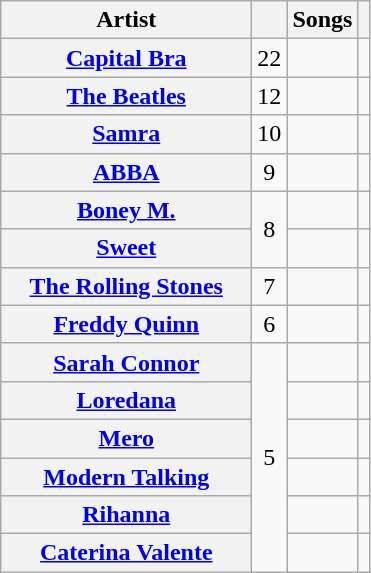<table class="wikitable plainrowheaders">
<tr>
<th style="width:10em;">Artist</th>
<th></th>
<th>Songs</th>
<th></th>
</tr>
<tr>
<th scope="row"><a href='#'>Capital Bra</a></th>
<td style="text-align:center;">22</td>
<td></td>
<td style="text-align:center;"></td>
</tr>
<tr>
<th scope="row"><a href='#'>The Beatles</a></th>
<td style="text-align:center;">12</td>
<td></td>
<td style="text-align:center;"></td>
</tr>
<tr>
<th scope="row"><a href='#'>Samra</a></th>
<td style="text-align:center;">10</td>
<td></td>
<td style="text-align:center;"></td>
</tr>
<tr>
<th scope="row"><a href='#'>ABBA</a></th>
<td style="text-align:center;">9</td>
<td></td>
<td style="text-align:center;"></td>
</tr>
<tr>
<th scope="row"><a href='#'>Boney M.</a></th>
<td rowspan="2" style="text-align:center;">8</td>
<td></td>
<td style="text-align:center;"></td>
</tr>
<tr>
<th scope="row"><a href='#'>Sweet</a></th>
<td></td>
<td style="text-align:center;"></td>
</tr>
<tr>
<th scope="row"><a href='#'>The Rolling Stones</a></th>
<td rowspan="1" style="text-align:center;">7</td>
<td></td>
<td style="text-align:center;"></td>
</tr>
<tr>
<th scope="row"><a href='#'>Freddy Quinn</a></th>
<td rowspan="1" style="text-align:center;">6</td>
<td></td>
<td style="text-align:center;"></td>
</tr>
<tr>
<th scope="row"><a href='#'>Sarah Connor</a></th>
<td rowspan="6" style="text-align:center;">5</td>
<td></td>
<td style="text-align:center;"></td>
</tr>
<tr>
<th scope="row"><a href='#'>Loredana</a></th>
<td></td>
<td style="text-align:center;"></td>
</tr>
<tr>
<th scope="row"><a href='#'>Mero</a></th>
<td></td>
<td style="text-align:center;"></td>
</tr>
<tr>
<th scope="row"><a href='#'>Modern Talking</a></th>
<td></td>
<td style="text-align:center;"></td>
</tr>
<tr>
<th scope="row"><a href='#'>Rihanna</a></th>
<td></td>
<td style="text-align:center;"></td>
</tr>
<tr>
<th scope="row"><a href='#'>Caterina Valente</a></th>
<td></td>
<td style="text-align:center;"></td>
</tr>
</table>
